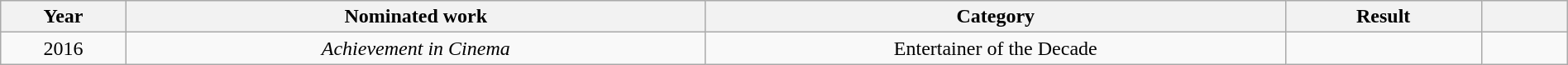<table class="wikitable" width=100%>
<tr>
<th width=8%>Year</th>
<th width=37%>Nominated work</th>
<th width=37%>Category</th>
<th width=12.5%>Result</th>
<th width=5.5%></th>
</tr>
<tr>
<td style="text-align:center;">2016</td>
<td style="text-align: center;"><em>Achievement in Cinema</em></td>
<td style="text-align: center;">Entertainer of the Decade</td>
<td></td>
<td style="text-align: center;"></td>
</tr>
</table>
